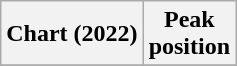<table class="wikitable plainrowheaders" style="text-align:center">
<tr>
<th scope="col">Chart (2022)</th>
<th scope="col">Peak<br>position</th>
</tr>
<tr>
</tr>
</table>
